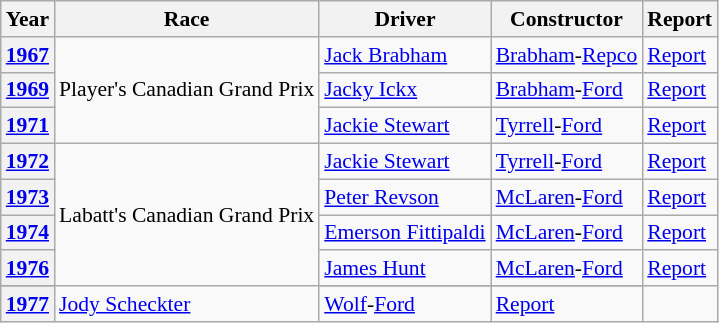<table class="wikitable" style="font-size: 90%;">
<tr>
<th>Year</th>
<th>Race</th>
<th>Driver</th>
<th>Constructor</th>
<th>Report</th>
</tr>
<tr>
<th><a href='#'>1967</a></th>
<td rowspan="3">Player's Canadian Grand Prix</td>
<td> <a href='#'>Jack Brabham</a></td>
<td><a href='#'>Brabham</a>-<a href='#'>Repco</a></td>
<td><a href='#'>Report</a></td>
</tr>
<tr>
<th><a href='#'>1969</a></th>
<td> <a href='#'>Jacky Ickx</a></td>
<td><a href='#'>Brabham</a>-<a href='#'>Ford</a></td>
<td><a href='#'>Report</a></td>
</tr>
<tr>
<th><a href='#'>1971</a></th>
<td> <a href='#'>Jackie Stewart</a></td>
<td><a href='#'>Tyrrell</a>-<a href='#'>Ford</a></td>
<td><a href='#'>Report</a></td>
</tr>
<tr>
<th><a href='#'>1972</a></th>
<td rowspan="5">Labatt's Canadian Grand Prix</td>
<td> <a href='#'>Jackie Stewart</a></td>
<td><a href='#'>Tyrrell</a>-<a href='#'>Ford</a></td>
<td><a href='#'>Report</a></td>
</tr>
<tr>
<th><a href='#'>1973</a></th>
<td> <a href='#'>Peter Revson</a></td>
<td><a href='#'>McLaren</a>-<a href='#'>Ford</a></td>
<td><a href='#'>Report</a></td>
</tr>
<tr>
<th><a href='#'>1974</a></th>
<td> <a href='#'>Emerson Fittipaldi</a></td>
<td><a href='#'>McLaren</a>-<a href='#'>Ford</a></td>
<td><a href='#'>Report</a></td>
</tr>
<tr>
<th><a href='#'>1976</a></th>
<td> <a href='#'>James Hunt</a></td>
<td><a href='#'>McLaren</a>-<a href='#'>Ford</a></td>
<td><a href='#'>Report</a></td>
</tr>
<tr style="background:#ddd;">
</tr>
<tr>
<th><a href='#'>1977</a></th>
<td> <a href='#'>Jody Scheckter</a></td>
<td><a href='#'>Wolf</a>-<a href='#'>Ford</a></td>
<td><a href='#'>Report</a></td>
</tr>
</table>
